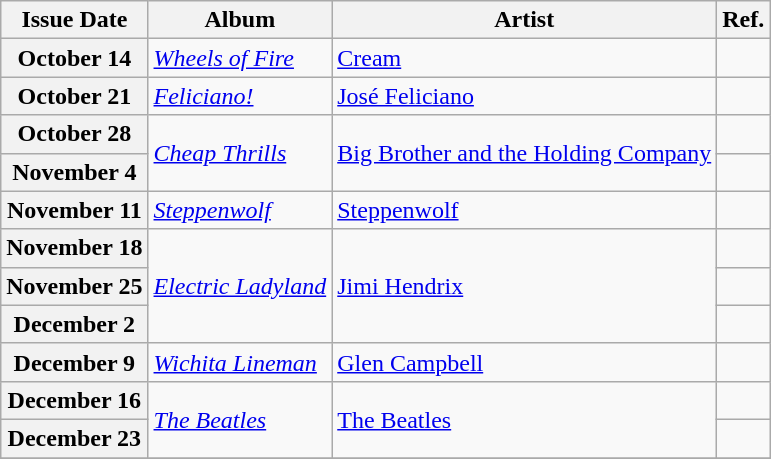<table class="wikitable sortable plainrowheaders">
<tr>
<th scope="col">Issue Date</th>
<th scope="col">Album</th>
<th scope="col">Artist</th>
<th scope="col">Ref.</th>
</tr>
<tr>
<th scope="row">October 14</th>
<td><em><a href='#'>Wheels of Fire</a></em></td>
<td><a href='#'>Cream</a></td>
<td></td>
</tr>
<tr>
<th scope="row">October 21</th>
<td><em><a href='#'>Feliciano!</a></em></td>
<td><a href='#'>José Feliciano</a></td>
<td></td>
</tr>
<tr>
<th scope="row">October 28</th>
<td rowspan="2"><em><a href='#'>Cheap Thrills</a></em></td>
<td rowspan="2"><a href='#'>Big Brother and the Holding Company</a></td>
<td></td>
</tr>
<tr>
<th scope="row">November 4</th>
<td></td>
</tr>
<tr>
<th scope="row">November 11</th>
<td><em><a href='#'>Steppenwolf</a></em></td>
<td><a href='#'>Steppenwolf</a></td>
<td></td>
</tr>
<tr>
<th scope="row">November 18</th>
<td rowspan="3"><em><a href='#'>Electric Ladyland</a></em></td>
<td rowspan="3"><a href='#'>Jimi Hendrix</a></td>
<td></td>
</tr>
<tr>
<th scope="row">November 25</th>
<td></td>
</tr>
<tr>
<th scope="row">December 2</th>
<td></td>
</tr>
<tr>
<th scope="row">December 9</th>
<td><em><a href='#'>Wichita Lineman</a></em></td>
<td><a href='#'>Glen Campbell</a></td>
<td></td>
</tr>
<tr>
<th scope="row">December 16</th>
<td rowspan="2"><em><a href='#'>The Beatles</a></em></td>
<td rowspan="2"><a href='#'>The Beatles</a></td>
<td></td>
</tr>
<tr>
<th scope="row">December 23</th>
<td></td>
</tr>
<tr>
</tr>
</table>
